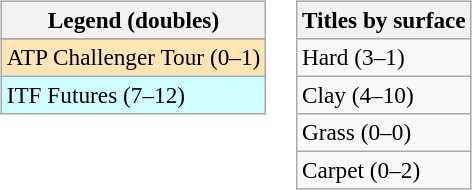<table>
<tr valign=top>
<td><br><table class=wikitable style=font-size:97%>
<tr>
<th>Legend (doubles)</th>
</tr>
<tr bgcolor=e5d1cb>
</tr>
<tr bgcolor=moccasin>
<td>ATP Challenger Tour (0–1)</td>
</tr>
<tr bgcolor=cffcff>
<td>ITF Futures (7–12)</td>
</tr>
</table>
</td>
<td><br><table class=wikitable style=font-size:97%>
<tr>
<th>Titles by surface</th>
</tr>
<tr>
<td>Hard (3–1)</td>
</tr>
<tr>
<td>Clay (4–10)</td>
</tr>
<tr>
<td>Grass (0–0)</td>
</tr>
<tr>
<td>Carpet (0–2)</td>
</tr>
</table>
</td>
</tr>
</table>
